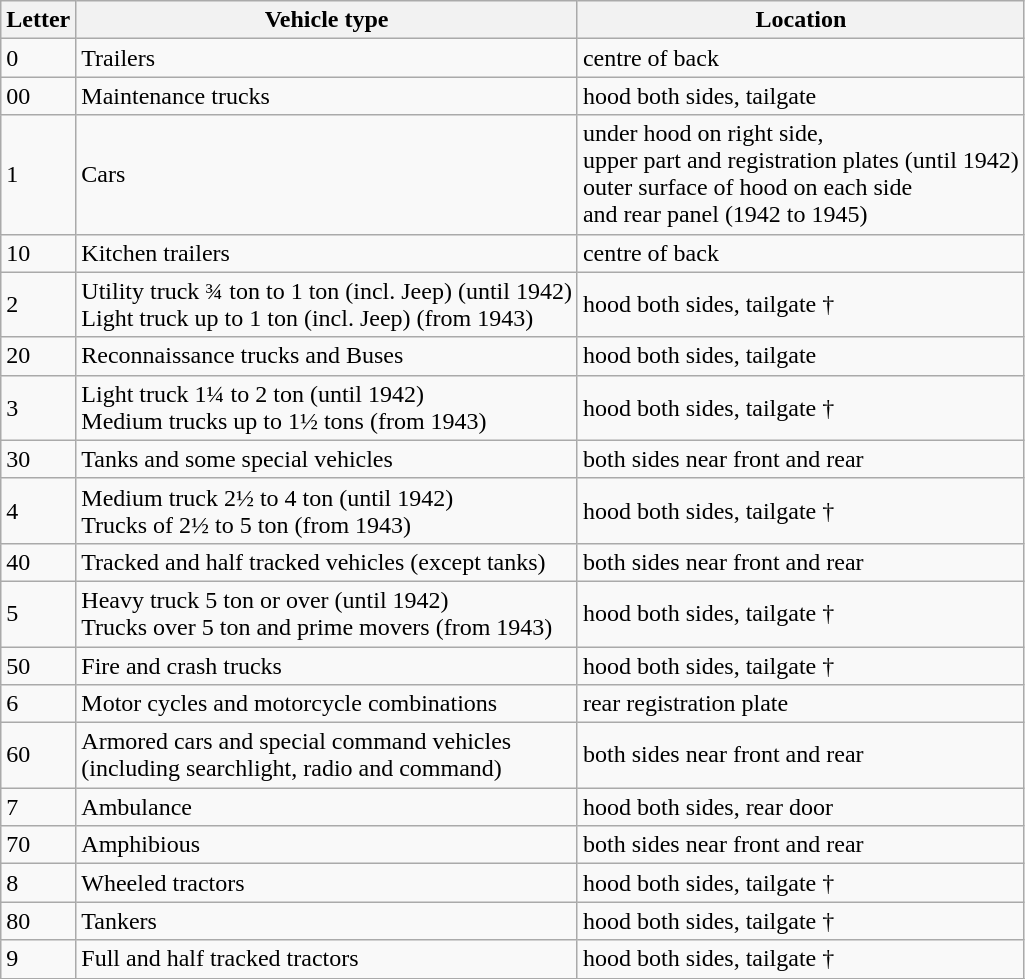<table class="wikitable" style="centre">
<tr>
<th>Letter</th>
<th>Vehicle type</th>
<th>Location</th>
</tr>
<tr>
<td>0</td>
<td>Trailers</td>
<td>centre of back</td>
</tr>
<tr>
<td>00</td>
<td>Maintenance trucks</td>
<td>hood both sides, tailgate</td>
</tr>
<tr>
<td>1</td>
<td>Cars</td>
<td>under hood on right side, <br> upper part and registration plates (until 1942) <br> outer surface of hood on each side <br> and rear panel (1942 to 1945)</td>
</tr>
<tr>
<td>10</td>
<td>Kitchen trailers</td>
<td>centre of back</td>
</tr>
<tr>
<td>2</td>
<td>Utility truck ¾ ton to 1 ton (incl. Jeep) (until 1942) <br> Light truck up to 1 ton (incl. Jeep) (from 1943)</td>
<td>hood both sides, tailgate †</td>
</tr>
<tr>
<td>20</td>
<td>Reconnaissance trucks and Buses</td>
<td>hood both sides, tailgate</td>
</tr>
<tr>
<td>3</td>
<td>Light truck 1¼ to 2 ton (until 1942) <br> Medium trucks up to 1½ tons (from 1943)</td>
<td>hood both sides, tailgate †</td>
</tr>
<tr>
<td>30</td>
<td>Tanks and some special vehicles</td>
<td>both sides near front and rear</td>
</tr>
<tr>
<td>4</td>
<td>Medium truck 2½ to 4 ton  (until 1942) <br> Trucks of 2½ to 5 ton (from 1943)</td>
<td>hood both sides, tailgate †</td>
</tr>
<tr>
<td>40</td>
<td>Tracked and half tracked vehicles (except tanks)</td>
<td>both sides near front and rear</td>
</tr>
<tr>
<td>5</td>
<td>Heavy truck 5 ton or over  (until 1942) <br> Trucks over 5 ton and prime movers (from 1943)</td>
<td>hood both sides, tailgate †</td>
</tr>
<tr>
<td>50</td>
<td>Fire and crash trucks</td>
<td>hood both sides, tailgate †</td>
</tr>
<tr>
<td>6</td>
<td>Motor cycles and motorcycle combinations</td>
<td>rear registration plate</td>
</tr>
<tr>
<td>60</td>
<td>Armored cars and special command vehicles <br> (including searchlight, radio and command)</td>
<td>both sides near front and rear</td>
</tr>
<tr>
<td>7</td>
<td>Ambulance</td>
<td>hood both sides, rear door</td>
</tr>
<tr>
<td>70</td>
<td>Amphibious</td>
<td>both sides near front and rear</td>
</tr>
<tr>
<td>8</td>
<td>Wheeled tractors</td>
<td>hood both sides, tailgate †</td>
</tr>
<tr>
<td>80</td>
<td>Tankers</td>
<td>hood both sides, tailgate †</td>
</tr>
<tr>
<td>9</td>
<td>Full and half tracked tractors</td>
<td>hood both sides, tailgate †</td>
</tr>
<tr>
</tr>
</table>
